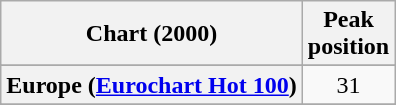<table class="wikitable sortable plainrowheaders" style="text-align:center">
<tr>
<th scope="col">Chart (2000)</th>
<th scope="col">Peak<br>position</th>
</tr>
<tr>
</tr>
<tr>
<th scope="row">Europe (<a href='#'>Eurochart Hot 100</a>)</th>
<td>31</td>
</tr>
<tr>
</tr>
<tr>
</tr>
<tr>
</tr>
</table>
